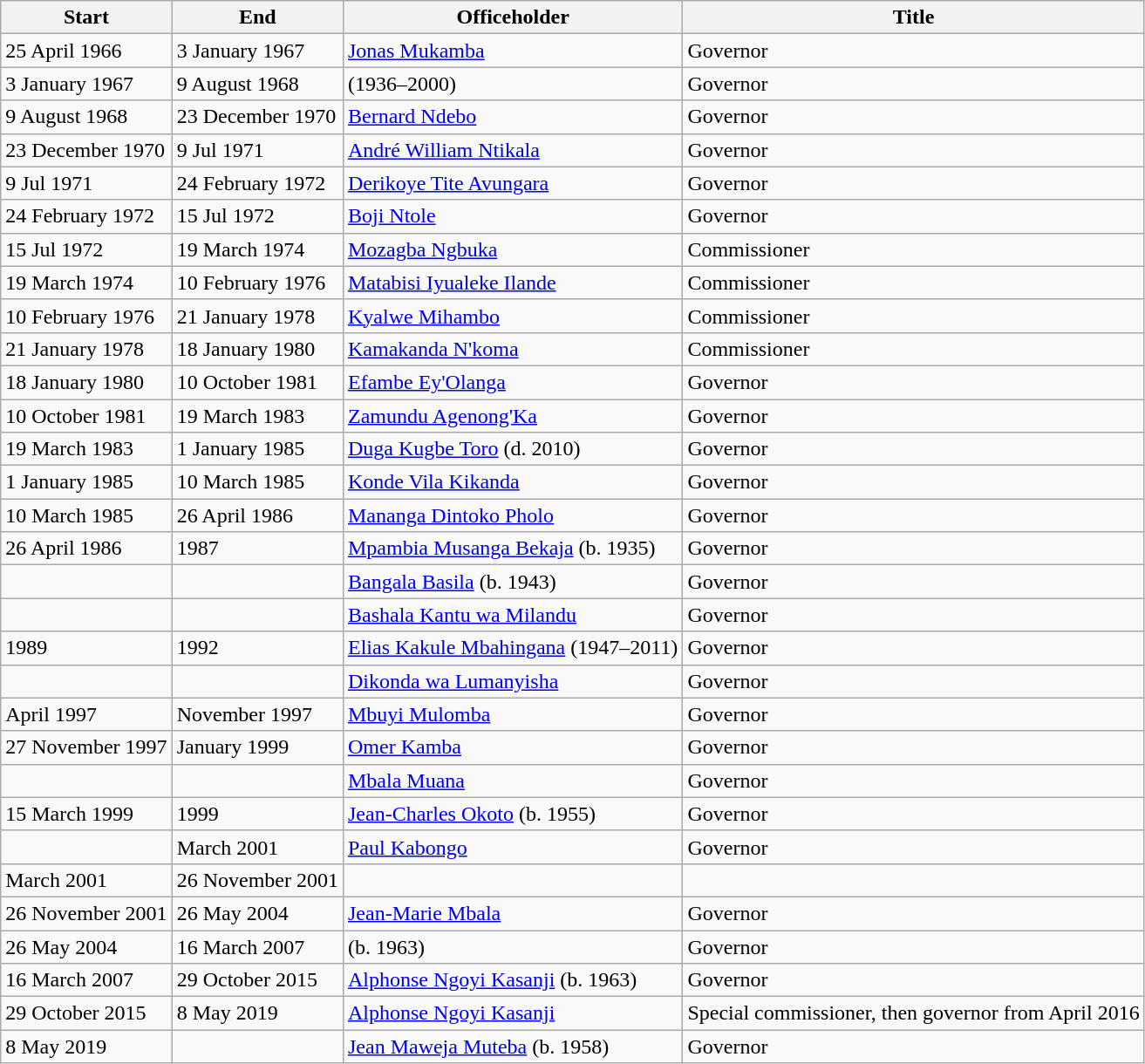<table class=wikitable sortable>
<tr>
<th>Start</th>
<th>End</th>
<th>Officeholder</th>
<th>Title</th>
</tr>
<tr>
<td>25 April 1966</td>
<td>3 January 1967</td>
<td><a href='#'>Jonas Mukamba</a></td>
<td>Governor</td>
</tr>
<tr>
<td>3 January 1967</td>
<td>9 August 1968</td>
<td> (1936–2000)</td>
<td>Governor</td>
</tr>
<tr>
<td>9 August 1968</td>
<td>23 December 1970</td>
<td><a href='#'>Bernard Ndebo</a></td>
<td>Governor</td>
</tr>
<tr>
<td>23 December 1970</td>
<td>9 Jul 1971</td>
<td><a href='#'>André William Ntikala</a></td>
<td>Governor</td>
</tr>
<tr>
<td>9 Jul 1971</td>
<td>24 February 1972</td>
<td><a href='#'>Derikoye Tite Avungara</a></td>
<td>Governor</td>
</tr>
<tr>
<td>24 February 1972</td>
<td>15 Jul 1972</td>
<td><a href='#'>Boji Ntole</a></td>
<td>Governor</td>
</tr>
<tr>
<td>15 Jul 1972</td>
<td>19 March 1974</td>
<td><a href='#'>Mozagba Ngbuka</a></td>
<td>Commissioner</td>
</tr>
<tr>
<td>19 March 1974</td>
<td>10 February 1976</td>
<td><a href='#'>Matabisi Iyualeke Ilande</a></td>
<td>Commissioner</td>
</tr>
<tr>
<td>10 February 1976</td>
<td>21 January 1978</td>
<td><a href='#'>Kyalwe Mihambo</a></td>
<td>Commissioner</td>
</tr>
<tr>
<td>21 January 1978</td>
<td>18 January 1980</td>
<td><a href='#'>Kamakanda N'koma</a></td>
<td>Commissioner</td>
</tr>
<tr>
<td>18 January 1980</td>
<td>10 October 1981</td>
<td><a href='#'>Efambe Ey'Olanga</a></td>
<td>Governor</td>
</tr>
<tr>
<td>10 October 1981</td>
<td>19 March 1983</td>
<td><a href='#'>Zamundu Agenong'Ka</a></td>
<td>Governor</td>
</tr>
<tr>
<td>19 March 1983</td>
<td>1 January 1985</td>
<td><a href='#'>Duga Kugbe Toro</a> (d. 2010)</td>
<td>Governor</td>
</tr>
<tr>
<td>1 January 1985</td>
<td>10 March 1985</td>
<td><a href='#'>Konde Vila Kikanda</a></td>
<td>Governor</td>
</tr>
<tr>
<td>10 March 1985</td>
<td>26 April 1986</td>
<td><a href='#'>Mananga Dintoko Pholo</a></td>
<td>Governor</td>
</tr>
<tr>
<td>26 April 1986</td>
<td>1987</td>
<td><a href='#'>Mpambia Musanga Bekaja</a> (b. 1935)</td>
<td>Governor</td>
</tr>
<tr>
<td></td>
<td></td>
<td><a href='#'>Bangala Basila</a> (b. 1943)</td>
<td>Governor</td>
</tr>
<tr>
<td></td>
<td></td>
<td><a href='#'>Bashala Kantu wa Milandu</a></td>
<td>Governor</td>
</tr>
<tr>
<td>1989</td>
<td>1992</td>
<td><a href='#'>Elias Kakule Mbahingana</a> (1947–2011)</td>
<td>Governor</td>
</tr>
<tr>
<td></td>
<td></td>
<td><a href='#'>Dikonda wa Lumanyisha</a></td>
<td>Governor</td>
</tr>
<tr>
<td>April 1997</td>
<td>November 1997</td>
<td><a href='#'>Mbuyi Mulomba</a></td>
<td>Governor</td>
</tr>
<tr>
<td>27 November 1997</td>
<td>January 1999</td>
<td><a href='#'>Omer Kamba</a></td>
<td>Governor</td>
</tr>
<tr>
<td></td>
<td></td>
<td><a href='#'>Mbala Muana</a></td>
<td>Governor</td>
</tr>
<tr>
<td>15 March 1999</td>
<td>1999</td>
<td><a href='#'>Jean-Charles Okoto</a> (b. 1955)</td>
<td>Governor</td>
</tr>
<tr>
<td></td>
<td>March 2001</td>
<td><a href='#'>Paul Kabongo</a></td>
<td>Governor</td>
</tr>
<tr>
<td>March 2001</td>
<td>26 November 2001</td>
<td></td>
<td></td>
</tr>
<tr>
<td>26 November 2001</td>
<td>26 May 2004</td>
<td><a href='#'>Jean-Marie Mbala</a></td>
<td>Governor</td>
</tr>
<tr>
<td>26 May 2004</td>
<td>16 March 2007</td>
<td> (b. 1963)</td>
<td>Governor</td>
</tr>
<tr>
<td>16 March 2007</td>
<td>29 October 2015</td>
<td><a href='#'>Alphonse Ngoyi Kasanji</a> (b. 1963)</td>
<td>Governor</td>
</tr>
<tr>
<td>29 October 2015</td>
<td>8 May 2019</td>
<td><a href='#'>Alphonse Ngoyi Kasanji</a></td>
<td>Special commissioner, then governor from April 2016</td>
</tr>
<tr>
<td>8 May 2019</td>
<td></td>
<td><a href='#'>Jean Maweja Muteba</a> (b. 1958)</td>
<td>Governor</td>
</tr>
</table>
